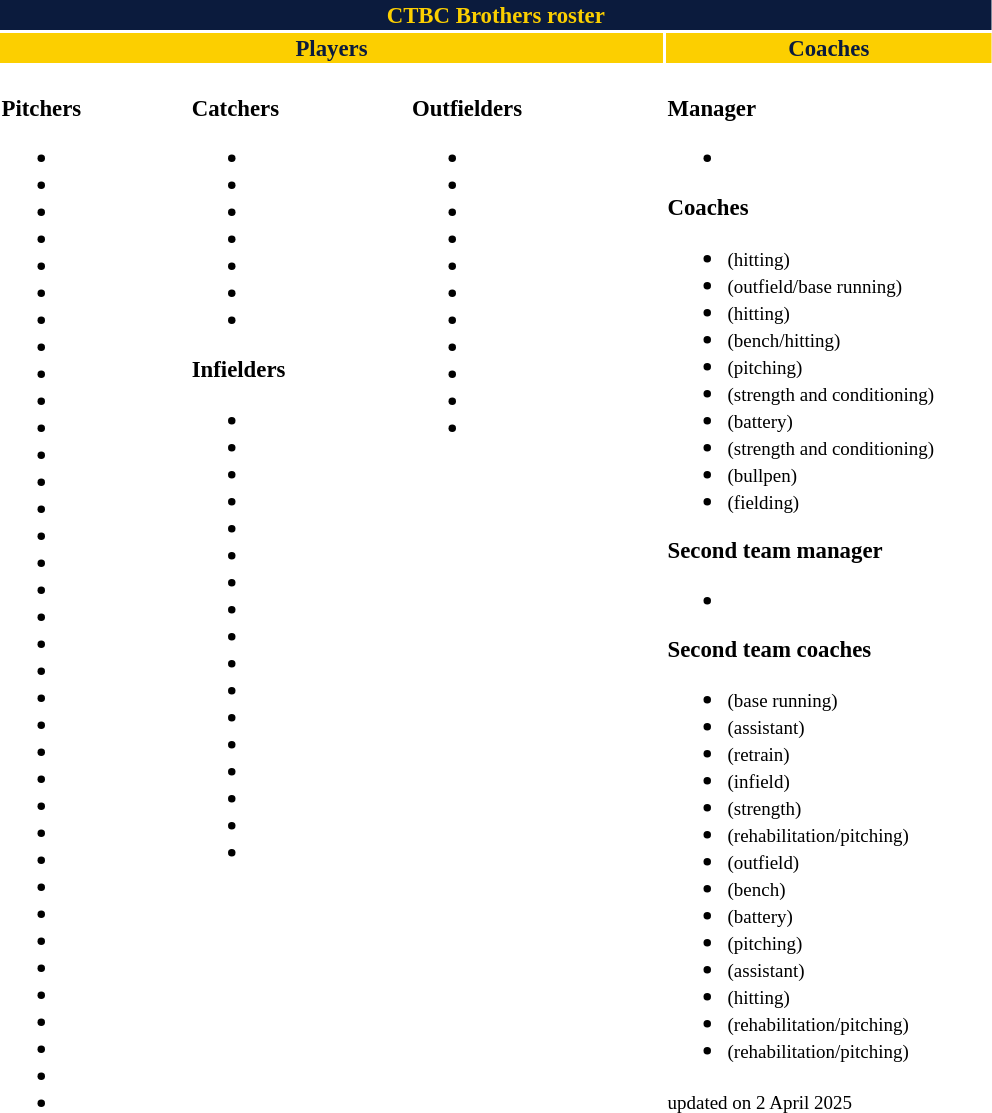<table class="toccolours" style="font-size: 95%;">
<tr>
<th colspan="10" style="background-color: #0B1B3D; color: #FCCF00; text-align: center;">CTBC Brothers roster</th>
</tr>
<tr>
<td colspan="6" style="background-color:#FCCF00; color: #0B1B3D; text-align: center;" width="440"><strong>Players</strong></td>
<td colspan="2" style="background-color:#FCCF00; color: #0B1B3D; text-align: center;" width="215"><strong>Coaches</strong></td>
</tr>
<tr>
<td style="vertical-align:top;"><br><strong>Pitchers</strong><ul><li></li><li></li><li></li><li></li><li></li><li></li><li></li><li></li><li></li><li></li><li></li><li></li><li></li><li></li><li></li><li></li><li></li><li></li><li></li><li></li><li></li><li></li><li></li><li></li><li></li><li></li><li></li><li></li><li></li><li></li><li></li><li></li><li></li><li></li><li></li><li></li></ul></td>
<td width="px"></td>
<td style="vertical-align:top;"><br><strong>Catchers</strong><ul><li></li><li></li><li></li><li></li><li></li><li></li><li></li></ul><strong>Infielders</strong><ul><li></li><li></li><li></li><li></li><li></li><li></li><li></li><li></li><li></li><li></li><li></li><li></li><li></li><li></li><li></li><li></li><li></li></ul></td>
<td width="px"></td>
<td style="vertical-align:top;"><br><strong>Outfielders</strong><ul><li></li><li></li><li></li><li></li><li></li><li></li><li></li><li></li><li></li><li></li><li></li></ul></td>
<td width="px"></td>
<td style="vertical-align:top;"><br><strong>Manager</strong><ul><li></li></ul><strong>Coaches</strong><ul><li> <small>(hitting)</small></li><li> <small>(outfield/base running)</small></li><li> <small>(hitting)</small></li><li> <small>(bench/hitting)</small></li><li> <small>(pitching)</small></li><li> <small>(strength and conditioning)</small></li><li> <small>(battery)</small></li><li> <small>(strength and conditioning)</small></li><li> <small>(bullpen)</small></li><li> <small>(fielding)</small></li></ul><strong>Second team manager</strong><ul><li></li></ul><strong>Second team coaches</strong><ul><li> <small>(base running)</small></li><li> <small>(assistant)</small></li><li> <small>(retrain)</small></li><li> <small>(infield)</small></li><li> <small>(strength)</small></li><li> <small>(rehabilitation/pitching)</small></li><li> <small>(outfield)</small></li><li> <small>(bench)</small></li><li> <small>(battery)</small></li><li> <small>(pitching)</small></li><li> <small>(assistant)</small></li><li> <small>(hitting)</small></li><li> <small>(rehabilitation/pitching)</small></li><li> <small>(rehabilitation/pitching)</small></li></ul><small>
<span></span> updated on 2 April 2025</small></td>
</tr>
</table>
